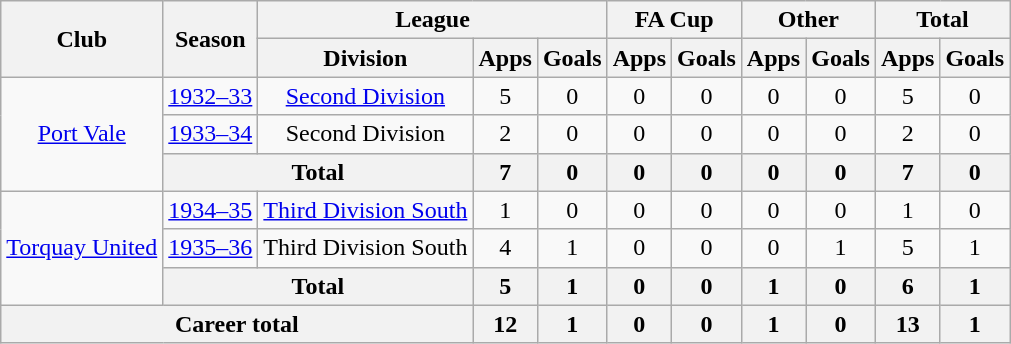<table class="wikitable" style="text-align: center;">
<tr>
<th rowspan="2">Club</th>
<th rowspan="2">Season</th>
<th colspan="3">League</th>
<th colspan="2">FA Cup</th>
<th colspan="2">Other</th>
<th colspan="2">Total</th>
</tr>
<tr>
<th>Division</th>
<th>Apps</th>
<th>Goals</th>
<th>Apps</th>
<th>Goals</th>
<th>Apps</th>
<th>Goals</th>
<th>Apps</th>
<th>Goals</th>
</tr>
<tr>
<td rowspan="3"><a href='#'>Port Vale</a></td>
<td><a href='#'>1932–33</a></td>
<td><a href='#'>Second Division</a></td>
<td>5</td>
<td>0</td>
<td>0</td>
<td>0</td>
<td>0</td>
<td>0</td>
<td>5</td>
<td>0</td>
</tr>
<tr>
<td><a href='#'>1933–34</a></td>
<td>Second Division</td>
<td>2</td>
<td>0</td>
<td>0</td>
<td>0</td>
<td>0</td>
<td>0</td>
<td>2</td>
<td>0</td>
</tr>
<tr>
<th colspan="2">Total</th>
<th>7</th>
<th>0</th>
<th>0</th>
<th>0</th>
<th>0</th>
<th>0</th>
<th>7</th>
<th>0</th>
</tr>
<tr>
<td rowspan="3"><a href='#'>Torquay United</a></td>
<td><a href='#'>1934–35</a></td>
<td><a href='#'>Third Division South</a></td>
<td>1</td>
<td>0</td>
<td>0</td>
<td>0</td>
<td>0</td>
<td>0</td>
<td>1</td>
<td>0</td>
</tr>
<tr>
<td><a href='#'>1935–36</a></td>
<td>Third Division South</td>
<td>4</td>
<td>1</td>
<td>0</td>
<td>0</td>
<td>0</td>
<td>1</td>
<td>5</td>
<td>1</td>
</tr>
<tr>
<th colspan="2">Total</th>
<th>5</th>
<th>1</th>
<th>0</th>
<th>0</th>
<th>1</th>
<th>0</th>
<th>6</th>
<th>1</th>
</tr>
<tr>
<th colspan="3">Career total</th>
<th>12</th>
<th>1</th>
<th>0</th>
<th>0</th>
<th>1</th>
<th>0</th>
<th>13</th>
<th>1</th>
</tr>
</table>
